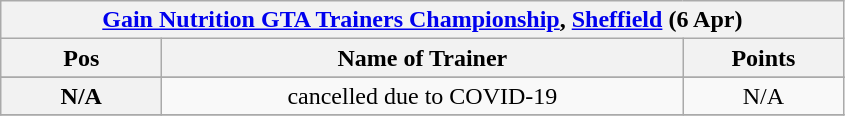<table class="wikitable">
<tr>
<th colspan="3"><a href='#'>Gain Nutrition GTA Trainers Championship</a>, <a href='#'>Sheffield</a> (6 Apr)</th>
</tr>
<tr>
<th width=100>Pos</th>
<th width=340>Name of Trainer</th>
<th width=100>Points</th>
</tr>
<tr>
</tr>
<tr style="text-align:center">
<th>N/A</th>
<td>cancelled due to COVID-19</td>
<td>N/A</td>
</tr>
<tr style="text-align:center">
</tr>
</table>
